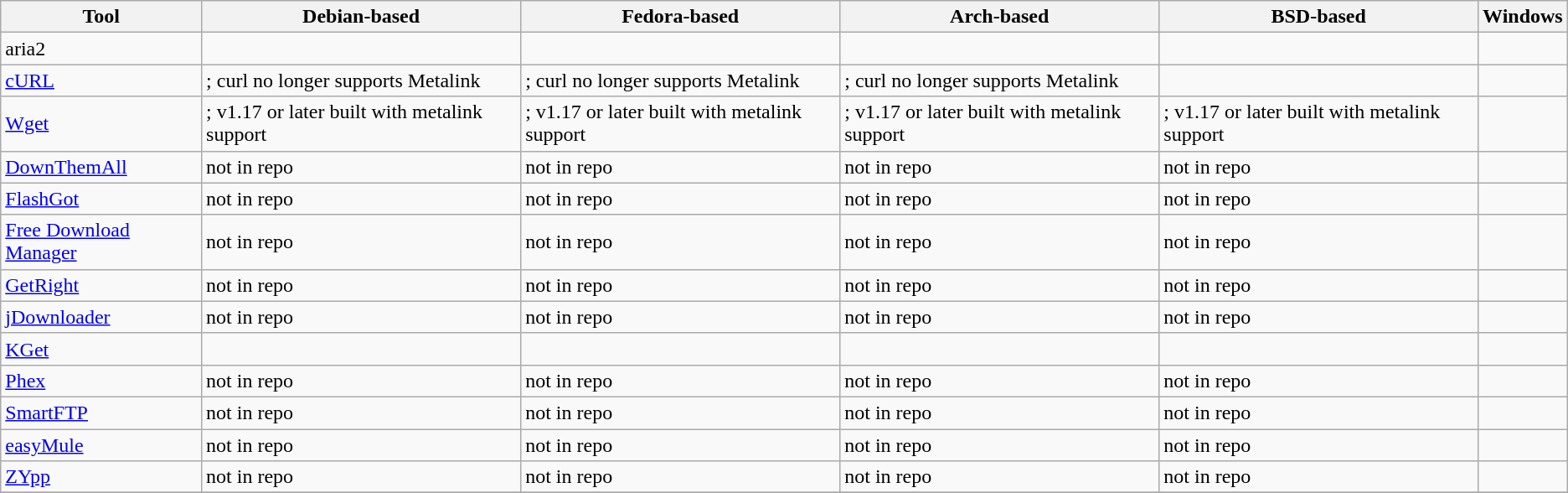<table class="wikitable sortable">
<tr>
<th>Tool</th>
<th>Debian-based</th>
<th>Fedora-based</th>
<th>Arch-based</th>
<th>BSD-based</th>
<th>Windows</th>
</tr>
<tr>
<td>aria2</td>
<td></td>
<td></td>
<td></td>
<td></td>
<td></td>
</tr>
<tr>
<td><a href='#'>cURL</a></td>
<td>; curl no longer supports Metalink</td>
<td>; curl no longer supports Metalink</td>
<td>; curl no longer supports Metalink</td>
<td></td>
<td></td>
</tr>
<tr>
<td><a href='#'>Wget</a></td>
<td>; v1.17 or later built with metalink support</td>
<td>; v1.17 or later built with metalink support</td>
<td>; v1.17 or later built with metalink support</td>
<td>; v1.17 or later built with metalink support</td>
<td></td>
</tr>
<tr>
<td><a href='#'>DownThemAll</a></td>
<td>not in repo</td>
<td>not in repo</td>
<td>not in repo</td>
<td>not in repo</td>
<td></td>
</tr>
<tr>
<td><a href='#'>FlashGot</a></td>
<td>not in repo</td>
<td>not in repo</td>
<td>not in repo</td>
<td>not in repo</td>
<td></td>
</tr>
<tr>
<td><a href='#'>Free Download Manager</a></td>
<td>not in repo</td>
<td>not in repo</td>
<td>not in repo</td>
<td>not in repo</td>
<td></td>
</tr>
<tr>
<td><a href='#'>GetRight</a></td>
<td>not in repo</td>
<td>not in repo</td>
<td>not in repo</td>
<td>not in repo</td>
<td></td>
</tr>
<tr>
<td><a href='#'>jDownloader</a></td>
<td>not in repo</td>
<td>not in repo</td>
<td>not in repo</td>
<td>not in repo</td>
<td></td>
</tr>
<tr>
<td><a href='#'>KGet</a></td>
<td></td>
<td></td>
<td></td>
<td></td>
<td></td>
</tr>
<tr>
<td><a href='#'>Phex</a></td>
<td>not in repo</td>
<td>not in repo</td>
<td>not in repo</td>
<td>not in repo</td>
<td></td>
</tr>
<tr>
<td><a href='#'>SmartFTP</a></td>
<td>not in repo</td>
<td>not in repo</td>
<td>not in repo</td>
<td>not in repo</td>
<td></td>
</tr>
<tr>
<td><a href='#'>easyMule</a></td>
<td>not in repo</td>
<td>not in repo</td>
<td>not in repo</td>
<td>not in repo</td>
<td></td>
</tr>
<tr>
<td><a href='#'>ZYpp</a></td>
<td>not in repo</td>
<td>not in repo</td>
<td>not in repo</td>
<td>not in repo</td>
<td></td>
</tr>
<tr>
</tr>
</table>
